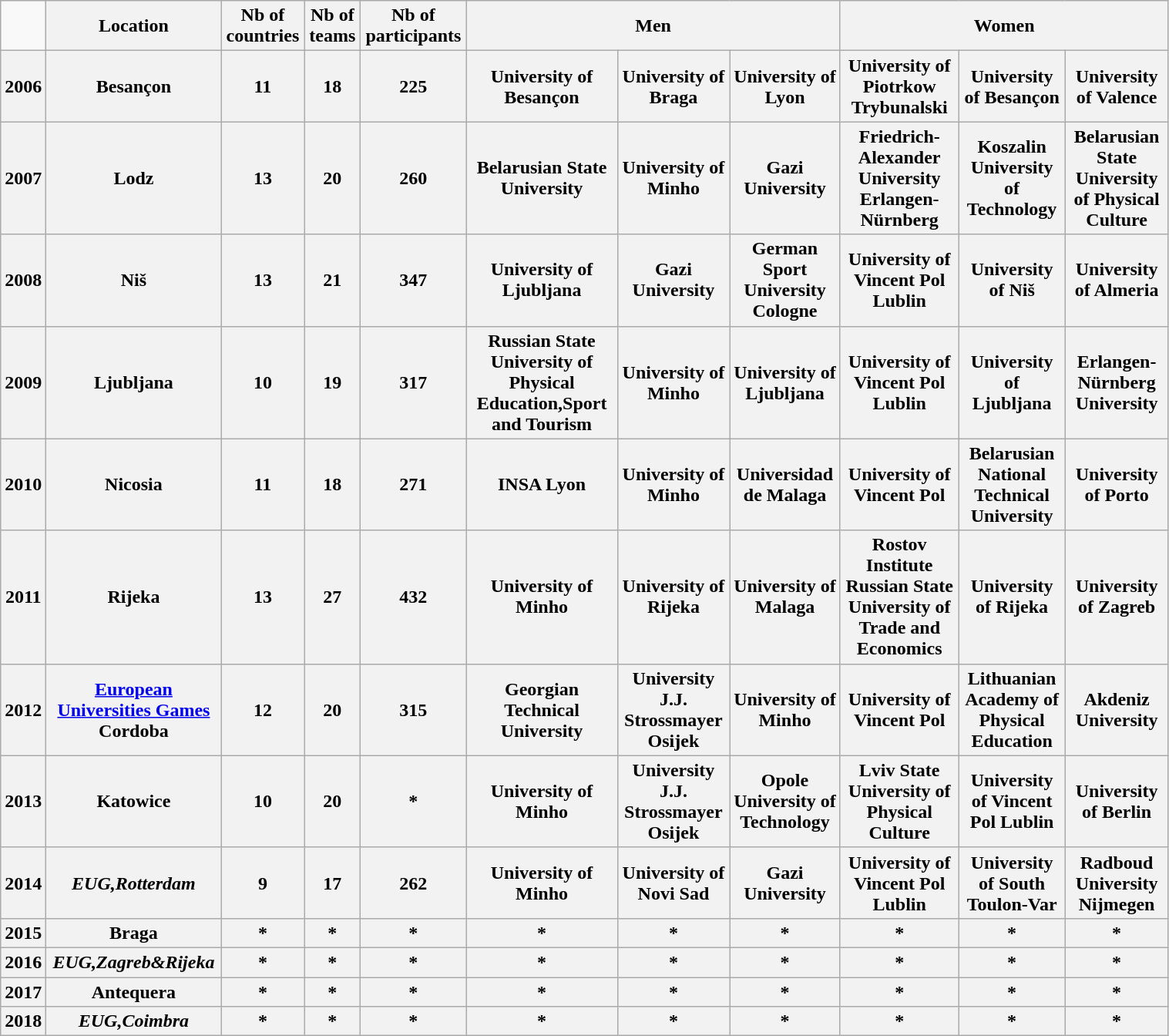<table class="wikitable alternance" style="text-align:center; width:80%;">
<tr>
<td></td>
<th scope=col>Location</th>
<th scope=col>Nb of countries</th>
<th scope=col>Nb of teams</th>
<th scope=col>Nb of participants</th>
<th scope=col colspan="3">Men</th>
<th scope=col colspan="3">Women</th>
</tr>
<tr>
<th scope=row>2006</th>
<th>Besançon<br></th>
<th>11</th>
<th>18</th>
<th>225</th>
<th>University of Besançon <br></th>
<th>University of Braga<br> </th>
<th>University of Lyon <br></th>
<th>University of Piotrkow Trybunalski<br></th>
<th>University of Besançon <br></th>
<th>University of Valence <br></th>
</tr>
<tr>
<th scope=row>2007</th>
<th>Lodz<br></th>
<th>13</th>
<th>20</th>
<th>260</th>
<th>Belarusian State University <br></th>
<th>University of Minho <br></th>
<th>Gazi University<br> </th>
<th>Friedrich-Alexander University Erlangen-Nürnberg <br></th>
<th>Koszalin University of Technology <br></th>
<th>Belarusian State University of Physical Culture <br></th>
</tr>
<tr>
<th scope=row>2008</th>
<th>Niš<br></th>
<th>13</th>
<th>21</th>
<th>347</th>
<th>University of Ljubljana <br></th>
<th>Gazi University<br></th>
<th>German Sport University Cologne <br></th>
<th>University of Vincent Pol Lublin<br> </th>
<th>University of Niš<br> </th>
<th>University of Almeria <br></th>
</tr>
<tr>
<th scope=row>2009</th>
<th>Ljubljana<br></th>
<th>10</th>
<th>19</th>
<th>317</th>
<th>Russian State University of Physical Education,Sport and Tourism <br></th>
<th>University of Minho <br></th>
<th>University of Ljubljana <br></th>
<th>University of Vincent Pol Lublin<br> </th>
<th>University of Ljubljana<br> </th>
<th>Erlangen-Nürnberg University <br></th>
</tr>
<tr>
<th scope=row>2010</th>
<th>Nicosia<br></th>
<th>11</th>
<th>18</th>
<th>271</th>
<th>INSA Lyon <br> </th>
<th>University of Minho <br></th>
<th>Universidad de Malaga<br></th>
<th>University of Vincent Pol  <br></th>
<th>Belarusian National Technical University<br> </th>
<th>University of Porto<br> </th>
</tr>
<tr>
<th scope=row>2011</th>
<th>Rijeka<br></th>
<th>13</th>
<th>27</th>
<th>432</th>
<th>University of Minho <br></th>
<th>University of Rijeka<br> </th>
<th>University of Malaga <br></th>
<th>Rostov Institute Russian State University of Trade and Economics <br></th>
<th>University of Rijeka <br></th>
<th>University of Zagreb<br> </th>
</tr>
<tr>
<th scope=row>2012</th>
<th><a href='#'>European Universities Games</a> Cordoba<br></th>
<th>12</th>
<th>20</th>
<th>315</th>
<th>Georgian Technical University <br></th>
<th>University J.J. Strossmayer Osijek<br></th>
<th>University of Minho <br></th>
<th>University of Vincent Pol <br></th>
<th>Lithuanian Academy of Physical Education <br></th>
<th>Akdeniz University <br></th>
</tr>
<tr>
<th scope=row>2013</th>
<th>Katowice<br></th>
<th>10</th>
<th>20</th>
<th>*</th>
<th>University of Minho <br></th>
<th>University J.J. Strossmayer Osijek<br></th>
<th>Opole University of Technology <br></th>
<th>Lviv State University of Physical Culture <br></th>
<th>University of Vincent Pol Lublin <br></th>
<th>University of Berlin <br></th>
</tr>
<tr>
<th scope=row>2014</th>
<th><em>EUG,Rotterdam</em><br></th>
<th>9</th>
<th>17</th>
<th>262</th>
<th>University of Minho <br></th>
<th>University of Novi Sad <br></th>
<th>Gazi University <br></th>
<th>University of Vincent Pol Lublin <br></th>
<th>University of South Toulon-Var <br></th>
<th>Radboud University Nijmegen <br></th>
</tr>
<tr>
<th scope=row>2015</th>
<th>Braga<br></th>
<th>*</th>
<th>*</th>
<th>*</th>
<th>*</th>
<th>*</th>
<th>*</th>
<th>*</th>
<th>*</th>
<th>*</th>
</tr>
<tr>
<th scope=row>2016</th>
<th><em>EUG,Zagreb&Rijeka</em><br></th>
<th>*</th>
<th>*</th>
<th>*</th>
<th>*</th>
<th>*</th>
<th>*</th>
<th>*</th>
<th>*</th>
<th>*</th>
</tr>
<tr>
<th scope=row>2017</th>
<th>Antequera<br></th>
<th>*</th>
<th>*</th>
<th>*</th>
<th>*</th>
<th>*</th>
<th>*</th>
<th>*</th>
<th>*</th>
<th>*</th>
</tr>
<tr>
<th scope=row>2018</th>
<th><em>EUG,Coimbra</em><br></th>
<th>*</th>
<th>*</th>
<th>*</th>
<th>*</th>
<th>*</th>
<th>*</th>
<th>*</th>
<th>*</th>
<th>*</th>
</tr>
</table>
